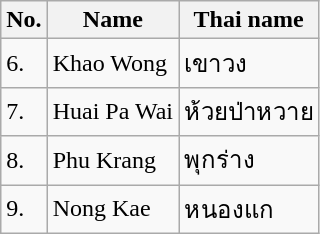<table class="wikitable" style="float:left;">
<tr>
<th>No.</th>
<th>Name</th>
<th>Thai name</th>
</tr>
<tr>
<td>6.</td>
<td>Khao Wong</td>
<td>เขาวง</td>
</tr>
<tr>
<td>7.</td>
<td>Huai Pa Wai</td>
<td>ห้วยป่าหวาย</td>
</tr>
<tr>
<td>8.</td>
<td>Phu Krang</td>
<td>พุกร่าง</td>
</tr>
<tr>
<td>9.</td>
<td>Nong Kae</td>
<td>หนองแก</td>
</tr>
</table>
